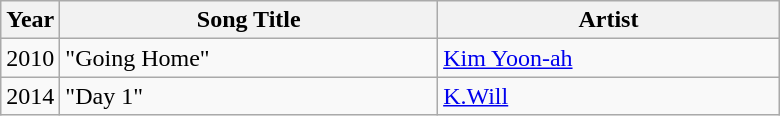<table class="wikitable" width=520>
<tr>
<th width=20>Year</th>
<th>Song Title</th>
<th>Artist</th>
</tr>
<tr>
<td>2010</td>
<td>"Going Home"</td>
<td><a href='#'>Kim Yoon-ah</a></td>
</tr>
<tr>
<td>2014</td>
<td>"Day 1"</td>
<td><a href='#'>K.Will</a></td>
</tr>
</table>
